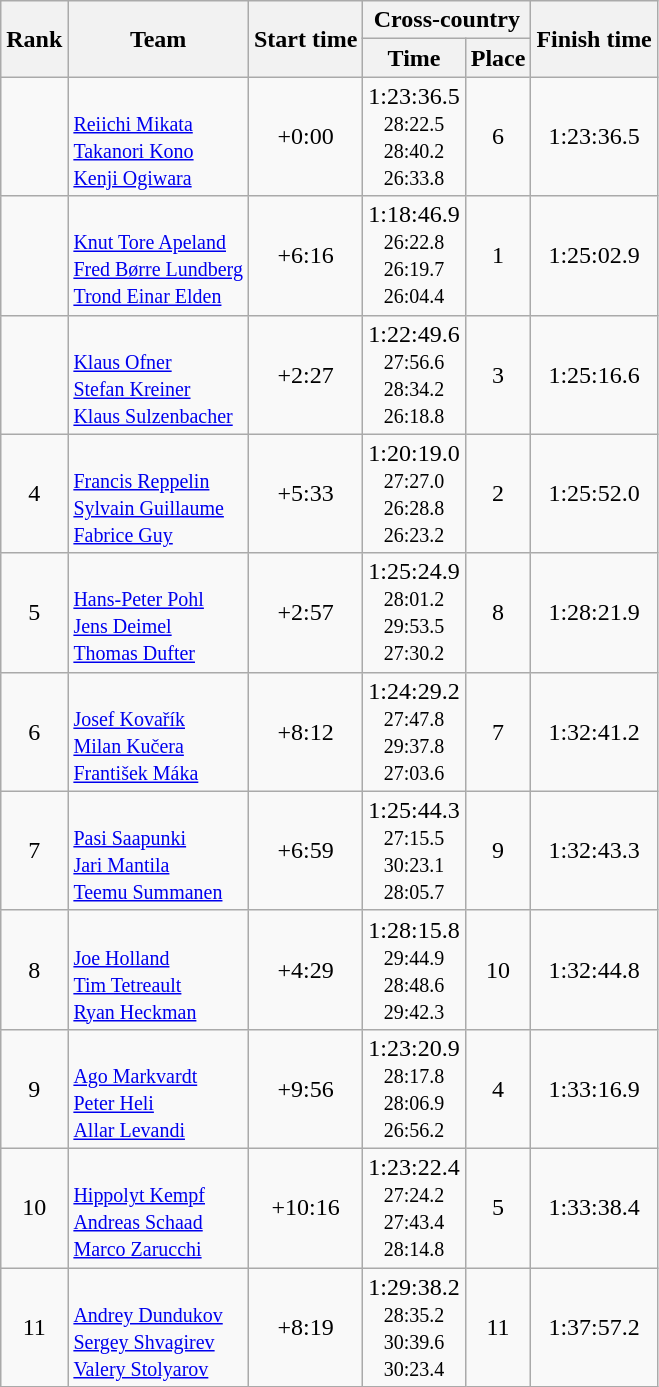<table class="wikitable sortable" style="text-align:center">
<tr>
<th rowspan=2>Rank</th>
<th rowspan=2>Team</th>
<th rowspan=2>Start time</th>
<th colspan=2>Cross-country</th>
<th rowspan=2>Finish time</th>
</tr>
<tr>
<th>Time</th>
<th>Place</th>
</tr>
<tr>
<td></td>
<td align=left> <br> <small> <a href='#'>Reiichi Mikata</a> <br> <a href='#'>Takanori Kono</a> <br> <a href='#'>Kenji Ogiwara</a></small></td>
<td>+0:00</td>
<td>1:23:36.5 <br> <small>28:22.5 <br> 28:40.2 <br> 26:33.8</small></td>
<td>6</td>
<td>1:23:36.5</td>
</tr>
<tr>
<td></td>
<td align=left> <br> <small> <a href='#'>Knut Tore Apeland</a> <br> <a href='#'>Fred Børre Lundberg</a> <br> <a href='#'>Trond Einar Elden</a></small></td>
<td>+6:16</td>
<td>1:18:46.9 <br> <small>26:22.8 <br> 26:19.7 <br> 26:04.4</small></td>
<td>1</td>
<td>1:25:02.9</td>
</tr>
<tr>
<td></td>
<td align=left> <br> <small> <a href='#'>Klaus Ofner</a> <br> <a href='#'>Stefan Kreiner</a> <br> <a href='#'>Klaus Sulzenbacher</a></small></td>
<td>+2:27</td>
<td>1:22:49.6 <br> <small>27:56.6 <br> 28:34.2 <br> 26:18.8</small></td>
<td>3</td>
<td>1:25:16.6</td>
</tr>
<tr>
<td>4</td>
<td align=left> <br> <small> <a href='#'>Francis Reppelin</a> <br> <a href='#'>Sylvain Guillaume</a> <br> <a href='#'>Fabrice Guy</a></small></td>
<td>+5:33</td>
<td>1:20:19.0 <br> <small>27:27.0 <br> 26:28.8 <br> 26:23.2</small></td>
<td>2</td>
<td>1:25:52.0</td>
</tr>
<tr>
<td>5</td>
<td align=left> <br> <small> <a href='#'>Hans-Peter Pohl</a> <br> <a href='#'>Jens Deimel</a> <br> <a href='#'>Thomas Dufter</a></small></td>
<td>+2:57</td>
<td>1:25:24.9 <br> <small>28:01.2 <br> 29:53.5 <br> 27:30.2</small></td>
<td>8</td>
<td>1:28:21.9</td>
</tr>
<tr>
<td>6</td>
<td align=left> <br> <small> <a href='#'>Josef Kovařík</a> <br> <a href='#'>Milan Kučera</a> <br> <a href='#'>František Máka</a></small></td>
<td>+8:12</td>
<td>1:24:29.2 <br> <small>27:47.8 <br> 29:37.8 <br> 27:03.6</small></td>
<td>7</td>
<td>1:32:41.2</td>
</tr>
<tr>
<td>7</td>
<td align=left> <br> <small> <a href='#'>Pasi Saapunki</a> <br> <a href='#'>Jari Mantila</a> <br> <a href='#'>Teemu Summanen</a></small></td>
<td>+6:59</td>
<td>1:25:44.3 <br> <small>27:15.5 <br> 30:23.1 <br> 28:05.7</small></td>
<td>9</td>
<td>1:32:43.3</td>
</tr>
<tr>
<td>8</td>
<td align=left> <br> <small> <a href='#'>Joe Holland</a> <br> <a href='#'>Tim Tetreault</a> <br> <a href='#'>Ryan Heckman</a></small></td>
<td>+4:29</td>
<td>1:28:15.8 <br> <small>29:44.9 <br> 28:48.6 <br> 29:42.3</small></td>
<td>10</td>
<td>1:32:44.8</td>
</tr>
<tr>
<td>9</td>
<td align=left> <br> <small> <a href='#'>Ago Markvardt</a> <br> <a href='#'>Peter Heli</a> <br> <a href='#'>Allar Levandi</a></small></td>
<td>+9:56</td>
<td>1:23:20.9 <br> <small>28:17.8 <br> 28:06.9 <br> 26:56.2</small></td>
<td>4</td>
<td>1:33:16.9</td>
</tr>
<tr>
<td>10</td>
<td align=left> <br> <small> <a href='#'>Hippolyt Kempf</a> <br> <a href='#'>Andreas Schaad</a> <br> <a href='#'>Marco Zarucchi</a></small></td>
<td>+10:16</td>
<td>1:23:22.4 <br> <small>27:24.2 <br> 27:43.4 <br> 28:14.8</small></td>
<td>5</td>
<td>1:33:38.4</td>
</tr>
<tr>
<td>11</td>
<td align=left> <br> <small> <a href='#'>Andrey Dundukov</a> <br> <a href='#'>Sergey Shvagirev</a> <br> <a href='#'>Valery Stolyarov</a></small></td>
<td>+8:19</td>
<td>1:29:38.2 <br> <small>28:35.2 <br> 30:39.6 <br> 30:23.4</small></td>
<td>11</td>
<td>1:37:57.2</td>
</tr>
</table>
